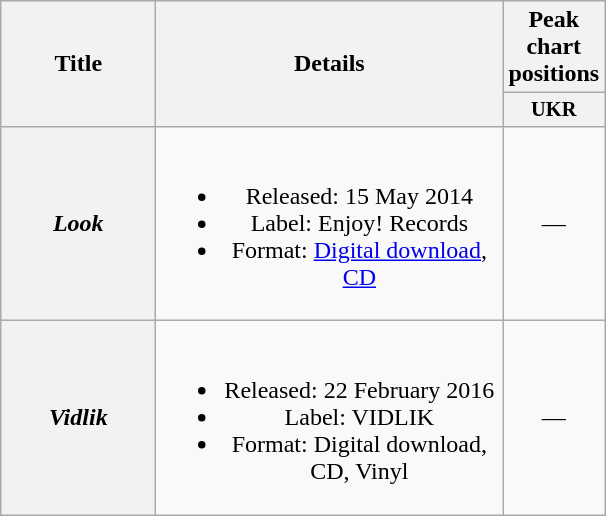<table class="wikitable plainrowheaders" style="text-align:center;">
<tr>
<th scope="col" rowspan="2" style="width:6em;">Title</th>
<th scope="col" rowspan="2" style="width:14em;">Details</th>
<th scope="col">Peak chart positions</th>
</tr>
<tr>
<th scope="col" style="width:3em;font-size:85%;">UKR</th>
</tr>
<tr>
<th scope="row"><em>Look</em></th>
<td><br><ul><li>Released: 15 May 2014</li><li>Label: Enjoy! Records</li><li>Format: <a href='#'>Digital download</a>, <a href='#'>CD</a></li></ul></td>
<td>—</td>
</tr>
<tr>
<th scope="row"><em>Vidlik</em></th>
<td><br><ul><li>Released: 22 February 2016</li><li>Label: VIDLIK</li><li>Format: Digital download, CD, Vinyl</li></ul></td>
<td>—</td>
</tr>
</table>
